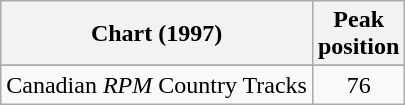<table class="wikitable sortable">
<tr>
<th align="left">Chart (1997)</th>
<th align="center">Peak<br>position</th>
</tr>
<tr>
</tr>
<tr>
<td align="left">Canadian <em>RPM</em> Country Tracks</td>
<td align="center">76</td>
</tr>
</table>
